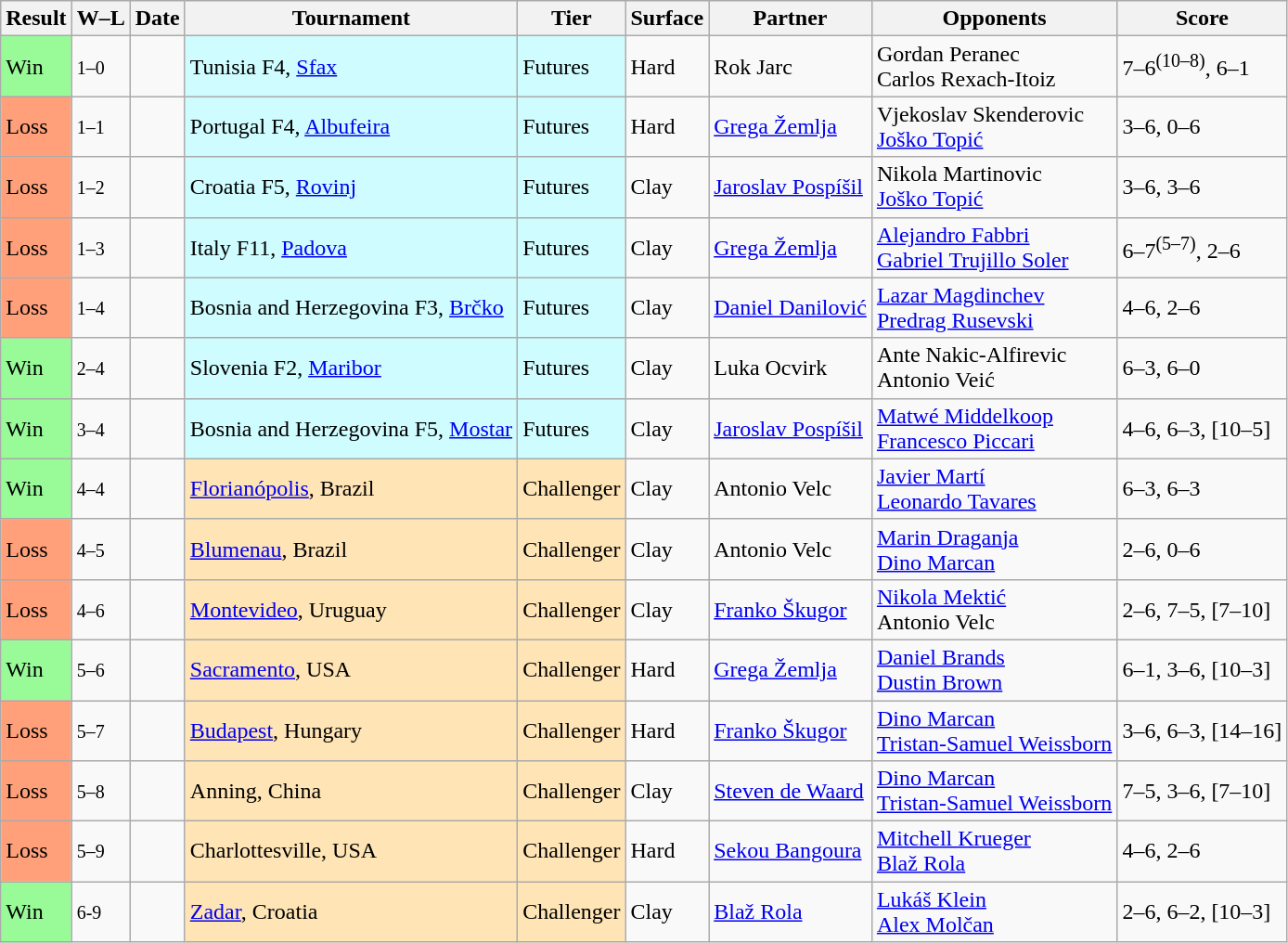<table class="sortable wikitable">
<tr>
<th>Result</th>
<th class="unsortable">W–L</th>
<th>Date</th>
<th>Tournament</th>
<th>Tier</th>
<th>Surface</th>
<th>Partner</th>
<th>Opponents</th>
<th class="unsortable">Score</th>
</tr>
<tr>
<td bgcolor=98FB98>Win</td>
<td><small>1–0</small></td>
<td></td>
<td style="background:#cffcff;">Tunisia F4, <a href='#'>Sfax</a></td>
<td style="background:#cffcff;">Futures</td>
<td>Hard</td>
<td> Rok Jarc</td>
<td> Gordan Peranec<br> Carlos Rexach-Itoiz</td>
<td>7–6<sup>(10–8)</sup>, 6–1</td>
</tr>
<tr>
<td bgcolor=FFA07A>Loss</td>
<td><small>1–1</small></td>
<td></td>
<td style="background:#cffcff;">Portugal F4, <a href='#'>Albufeira</a></td>
<td style="background:#cffcff;">Futures</td>
<td>Hard</td>
<td> <a href='#'>Grega Žemlja</a></td>
<td> Vjekoslav Skenderovic<br> <a href='#'>Joško Topić</a></td>
<td>3–6, 0–6</td>
</tr>
<tr>
<td bgcolor=FFA07A>Loss</td>
<td><small>1–2</small></td>
<td></td>
<td style="background:#cffcff;">Croatia F5, <a href='#'>Rovinj</a></td>
<td style="background:#cffcff;">Futures</td>
<td>Clay</td>
<td> <a href='#'>Jaroslav Pospíšil</a></td>
<td> Nikola Martinovic<br> <a href='#'>Joško Topić</a></td>
<td>3–6, 3–6</td>
</tr>
<tr>
<td bgcolor=FFA07A>Loss</td>
<td><small>1–3</small></td>
<td></td>
<td style="background:#cffcff;">Italy F11, <a href='#'>Padova</a></td>
<td style="background:#cffcff;">Futures</td>
<td>Clay</td>
<td> <a href='#'>Grega Žemlja</a></td>
<td> <a href='#'>Alejandro Fabbri</a><br> <a href='#'>Gabriel Trujillo Soler</a></td>
<td>6–7<sup>(5–7)</sup>, 2–6</td>
</tr>
<tr>
<td bgcolor=FFA07A>Loss</td>
<td><small>1–4</small></td>
<td></td>
<td style="background:#cffcff;">Bosnia and Herzegovina F3, <a href='#'>Brčko</a></td>
<td style="background:#cffcff;">Futures</td>
<td>Clay</td>
<td> <a href='#'>Daniel Danilović</a></td>
<td> <a href='#'>Lazar Magdinchev</a><br> <a href='#'>Predrag Rusevski</a></td>
<td>4–6, 2–6</td>
</tr>
<tr>
<td bgcolor=98FB98>Win</td>
<td><small>2–4</small></td>
<td></td>
<td style="background:#cffcff;">Slovenia F2, <a href='#'>Maribor</a></td>
<td style="background:#cffcff;">Futures</td>
<td>Clay</td>
<td> Luka Ocvirk</td>
<td> Ante Nakic-Alfirevic<br> Antonio Veić</td>
<td>6–3, 6–0</td>
</tr>
<tr>
<td bgcolor=98FB98>Win</td>
<td><small>3–4</small></td>
<td></td>
<td style="background:#cffcff;">Bosnia and Herzegovina F5, <a href='#'>Mostar</a></td>
<td style="background:#cffcff;">Futures</td>
<td>Clay</td>
<td> <a href='#'>Jaroslav Pospíšil</a></td>
<td> <a href='#'>Matwé Middelkoop</a><br> <a href='#'>Francesco Piccari</a></td>
<td>4–6, 6–3, [10–5]</td>
</tr>
<tr>
<td bgcolor=98FB98>Win</td>
<td><small>4–4</small></td>
<td></td>
<td style="background:moccasin;"><a href='#'>Florianópolis</a>, Brazil</td>
<td style="background:moccasin;">Challenger</td>
<td>Clay</td>
<td> Antonio Velc</td>
<td> <a href='#'>Javier Martí</a><br> <a href='#'>Leonardo Tavares</a></td>
<td>6–3, 6–3</td>
</tr>
<tr>
<td bgcolor=FFA07A>Loss</td>
<td><small>4–5</small></td>
<td></td>
<td style="background:moccasin;"><a href='#'>Blumenau</a>, Brazil</td>
<td style="background:moccasin;">Challenger</td>
<td>Clay</td>
<td> Antonio Velc</td>
<td> <a href='#'>Marin Draganja</a><br> <a href='#'>Dino Marcan</a></td>
<td>2–6, 0–6</td>
</tr>
<tr>
<td bgcolor=FFA07A>Loss</td>
<td><small>4–6</small></td>
<td></td>
<td style="background:moccasin;"><a href='#'>Montevideo</a>, Uruguay</td>
<td style="background:moccasin;">Challenger</td>
<td>Clay</td>
<td> <a href='#'>Franko Škugor</a></td>
<td> <a href='#'>Nikola Mektić</a><br> Antonio Velc</td>
<td>2–6, 7–5, [7–10]</td>
</tr>
<tr>
<td bgcolor=98FB98>Win</td>
<td><small>5–6</small></td>
<td></td>
<td style="background:moccasin;"><a href='#'>Sacramento</a>, USA</td>
<td style="background:moccasin;">Challenger</td>
<td>Hard</td>
<td> <a href='#'>Grega Žemlja</a></td>
<td> <a href='#'>Daniel Brands</a><br> <a href='#'>Dustin Brown</a></td>
<td>6–1, 3–6, [10–3]</td>
</tr>
<tr>
<td bgcolor=FFA07A>Loss</td>
<td><small>5–7</small></td>
<td></td>
<td style="background:moccasin;"><a href='#'>Budapest</a>, Hungary</td>
<td style="background:moccasin;">Challenger</td>
<td>Hard</td>
<td> <a href='#'>Franko Škugor</a></td>
<td> <a href='#'>Dino Marcan</a><br> <a href='#'>Tristan-Samuel Weissborn</a></td>
<td>3–6, 6–3, [14–16]</td>
</tr>
<tr>
<td bgcolor=FFA07A>Loss</td>
<td><small>5–8</small></td>
<td></td>
<td style="background:moccasin;">Anning, China</td>
<td style="background:moccasin;">Challenger</td>
<td>Clay</td>
<td> <a href='#'>Steven de Waard</a></td>
<td> <a href='#'>Dino Marcan</a><br> <a href='#'>Tristan-Samuel Weissborn</a></td>
<td>7–5, 3–6, [7–10]</td>
</tr>
<tr>
<td bgcolor=FFA07A>Loss</td>
<td><small>5–9</small></td>
<td></td>
<td style="background:moccasin;">Charlottesville, USA</td>
<td style="background:moccasin;">Challenger</td>
<td>Hard</td>
<td> <a href='#'>Sekou Bangoura</a></td>
<td> <a href='#'>Mitchell Krueger</a><br> <a href='#'>Blaž Rola</a></td>
<td>4–6, 2–6</td>
</tr>
<tr>
<td bgcolor=98FB98>Win</td>
<td><small>6-9</small></td>
<td></td>
<td style="background:moccasin;"><a href='#'>Zadar</a>, Croatia</td>
<td style="background:moccasin;">Challenger</td>
<td>Clay</td>
<td> <a href='#'>Blaž Rola</a></td>
<td> <a href='#'>Lukáš Klein</a><br> <a href='#'>Alex Molčan</a></td>
<td>2–6, 6–2, [10–3]</td>
</tr>
</table>
